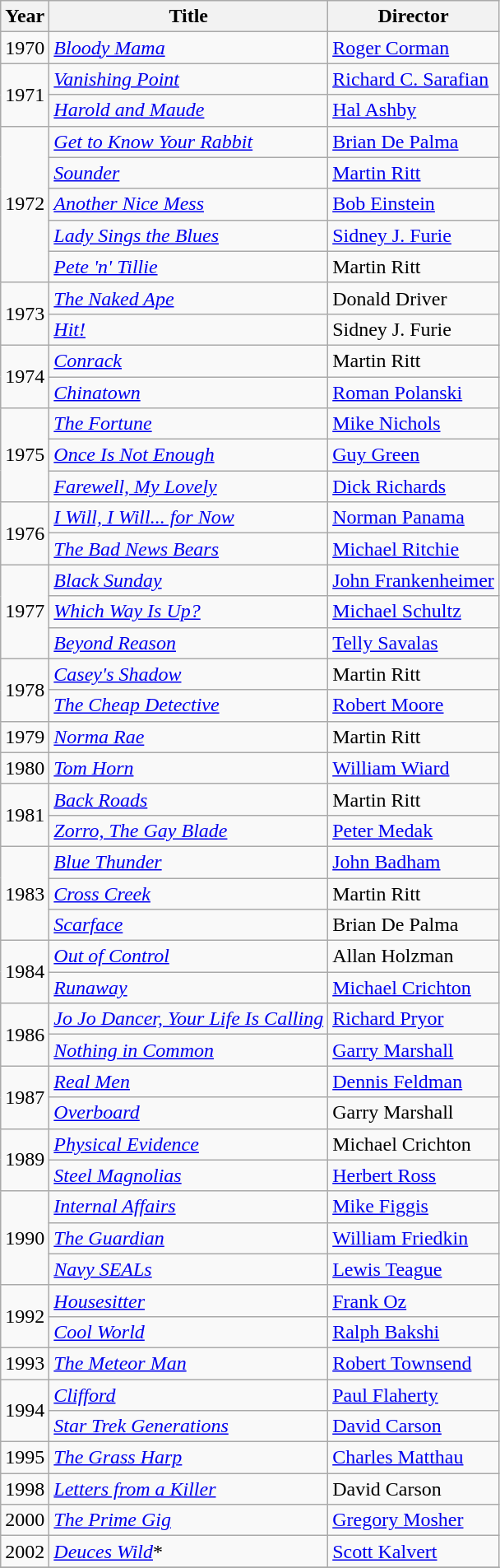<table class="wikitable">
<tr>
<th>Year</th>
<th>Title</th>
<th>Director</th>
</tr>
<tr>
<td>1970</td>
<td><em><a href='#'>Bloody Mama</a></em></td>
<td><a href='#'>Roger Corman</a></td>
</tr>
<tr>
<td rowspan="2">1971</td>
<td><em><a href='#'>Vanishing Point</a></em></td>
<td><a href='#'>Richard C. Sarafian</a></td>
</tr>
<tr>
<td><em><a href='#'>Harold and Maude</a></em></td>
<td><a href='#'>Hal Ashby</a></td>
</tr>
<tr>
<td rowspan="5">1972</td>
<td><em><a href='#'>Get to Know Your Rabbit</a></em></td>
<td><a href='#'>Brian De Palma</a></td>
</tr>
<tr>
<td><em><a href='#'>Sounder</a></em></td>
<td><a href='#'>Martin Ritt</a></td>
</tr>
<tr>
<td><em><a href='#'>Another Nice Mess</a></em></td>
<td><a href='#'>Bob Einstein</a></td>
</tr>
<tr>
<td><em><a href='#'>Lady Sings the Blues</a></em></td>
<td><a href='#'>Sidney J. Furie</a></td>
</tr>
<tr>
<td><em><a href='#'>Pete 'n' Tillie</a></em></td>
<td>Martin Ritt</td>
</tr>
<tr>
<td rowspan=2>1973</td>
<td><em><a href='#'>The Naked Ape</a></em></td>
<td>Donald Driver</td>
</tr>
<tr>
<td><em><a href='#'>Hit!</a></em></td>
<td>Sidney J. Furie</td>
</tr>
<tr>
<td rowspan="2">1974</td>
<td><em><a href='#'>Conrack</a></em></td>
<td>Martin Ritt</td>
</tr>
<tr>
<td><em><a href='#'>Chinatown</a></em></td>
<td><a href='#'>Roman Polanski</a></td>
</tr>
<tr>
<td rowspan="3">1975</td>
<td><em><a href='#'>The Fortune</a></em></td>
<td><a href='#'>Mike Nichols</a></td>
</tr>
<tr>
<td><em><a href='#'>Once Is Not Enough</a></em></td>
<td><a href='#'>Guy Green</a></td>
</tr>
<tr>
<td><em><a href='#'>Farewell, My Lovely</a></em></td>
<td><a href='#'>Dick Richards</a></td>
</tr>
<tr>
<td rowspan="2">1976</td>
<td><em><a href='#'>I Will, I Will... for Now</a></em></td>
<td><a href='#'>Norman Panama</a></td>
</tr>
<tr>
<td><em><a href='#'>The Bad News Bears</a></em></td>
<td><a href='#'>Michael Ritchie</a></td>
</tr>
<tr>
<td rowspan="3">1977</td>
<td><em><a href='#'>Black Sunday</a></em></td>
<td><a href='#'>John Frankenheimer</a></td>
</tr>
<tr>
<td><em><a href='#'>Which Way Is Up?</a></em></td>
<td><a href='#'>Michael Schultz</a></td>
</tr>
<tr>
<td><em><a href='#'>Beyond Reason</a></em></td>
<td><a href='#'>Telly Savalas</a></td>
</tr>
<tr>
<td rowspan="2">1978</td>
<td><em><a href='#'>Casey's Shadow</a></em></td>
<td>Martin Ritt</td>
</tr>
<tr>
<td><em><a href='#'>The Cheap Detective</a></em></td>
<td><a href='#'>Robert Moore</a></td>
</tr>
<tr>
<td>1979</td>
<td><em><a href='#'>Norma Rae</a></em></td>
<td>Martin Ritt</td>
</tr>
<tr>
<td>1980</td>
<td><em><a href='#'>Tom Horn</a></em></td>
<td><a href='#'>William Wiard</a></td>
</tr>
<tr>
<td rowspan="2">1981</td>
<td><em><a href='#'>Back Roads</a></em></td>
<td>Martin Ritt</td>
</tr>
<tr>
<td><em><a href='#'>Zorro, The Gay Blade</a></em></td>
<td><a href='#'>Peter Medak</a></td>
</tr>
<tr>
<td rowspan="3">1983</td>
<td><em><a href='#'>Blue Thunder</a></em></td>
<td><a href='#'>John Badham</a></td>
</tr>
<tr>
<td><em><a href='#'>Cross Creek</a></em></td>
<td>Martin Ritt</td>
</tr>
<tr>
<td><em><a href='#'>Scarface</a></em></td>
<td>Brian De Palma</td>
</tr>
<tr>
<td rowspan=2>1984</td>
<td><em><a href='#'>Out of Control</a></em></td>
<td>Allan Holzman</td>
</tr>
<tr>
<td><em><a href='#'>Runaway</a></em></td>
<td><a href='#'>Michael Crichton</a></td>
</tr>
<tr>
<td rowspan="2">1986</td>
<td><em><a href='#'>Jo Jo Dancer, Your Life Is Calling</a></em></td>
<td><a href='#'>Richard Pryor</a></td>
</tr>
<tr>
<td><em><a href='#'>Nothing in Common</a></em></td>
<td><a href='#'>Garry Marshall</a></td>
</tr>
<tr>
<td rowspan="2">1987</td>
<td><em><a href='#'>Real Men</a></em></td>
<td><a href='#'>Dennis Feldman</a></td>
</tr>
<tr>
<td><em><a href='#'>Overboard</a></em></td>
<td>Garry Marshall</td>
</tr>
<tr>
<td rowspan="2">1989</td>
<td><em><a href='#'>Physical Evidence</a></em></td>
<td>Michael Crichton</td>
</tr>
<tr>
<td><em><a href='#'>Steel Magnolias</a></em></td>
<td><a href='#'>Herbert Ross</a></td>
</tr>
<tr>
<td rowspan="3">1990</td>
<td><em><a href='#'>Internal Affairs</a></em></td>
<td><a href='#'>Mike Figgis</a></td>
</tr>
<tr>
<td><em><a href='#'>The Guardian</a></em></td>
<td><a href='#'>William Friedkin</a></td>
</tr>
<tr>
<td><em><a href='#'>Navy SEALs</a></em></td>
<td><a href='#'>Lewis Teague</a></td>
</tr>
<tr>
<td rowspan="2">1992</td>
<td><em><a href='#'>Housesitter</a></em></td>
<td><a href='#'>Frank Oz</a></td>
</tr>
<tr>
<td><em><a href='#'>Cool World</a></em></td>
<td><a href='#'>Ralph Bakshi</a></td>
</tr>
<tr>
<td>1993</td>
<td><em><a href='#'>The Meteor Man</a></em></td>
<td><a href='#'>Robert Townsend</a></td>
</tr>
<tr>
<td rowspan="2">1994</td>
<td><em><a href='#'>Clifford</a></em></td>
<td><a href='#'>Paul Flaherty</a></td>
</tr>
<tr>
<td><em><a href='#'>Star Trek Generations</a></em></td>
<td><a href='#'>David Carson</a></td>
</tr>
<tr>
<td>1995</td>
<td><em><a href='#'>The Grass Harp</a></em></td>
<td><a href='#'>Charles Matthau</a></td>
</tr>
<tr>
<td>1998</td>
<td><em><a href='#'>Letters from a Killer</a></em></td>
<td>David Carson</td>
</tr>
<tr>
<td>2000</td>
<td><em><a href='#'>The Prime Gig</a></em></td>
<td><a href='#'>Gregory Mosher</a></td>
</tr>
<tr>
<td>2002</td>
<td><em><a href='#'>Deuces Wild</a></em>*</td>
<td><a href='#'>Scott Kalvert</a></td>
</tr>
<tr>
</tr>
</table>
